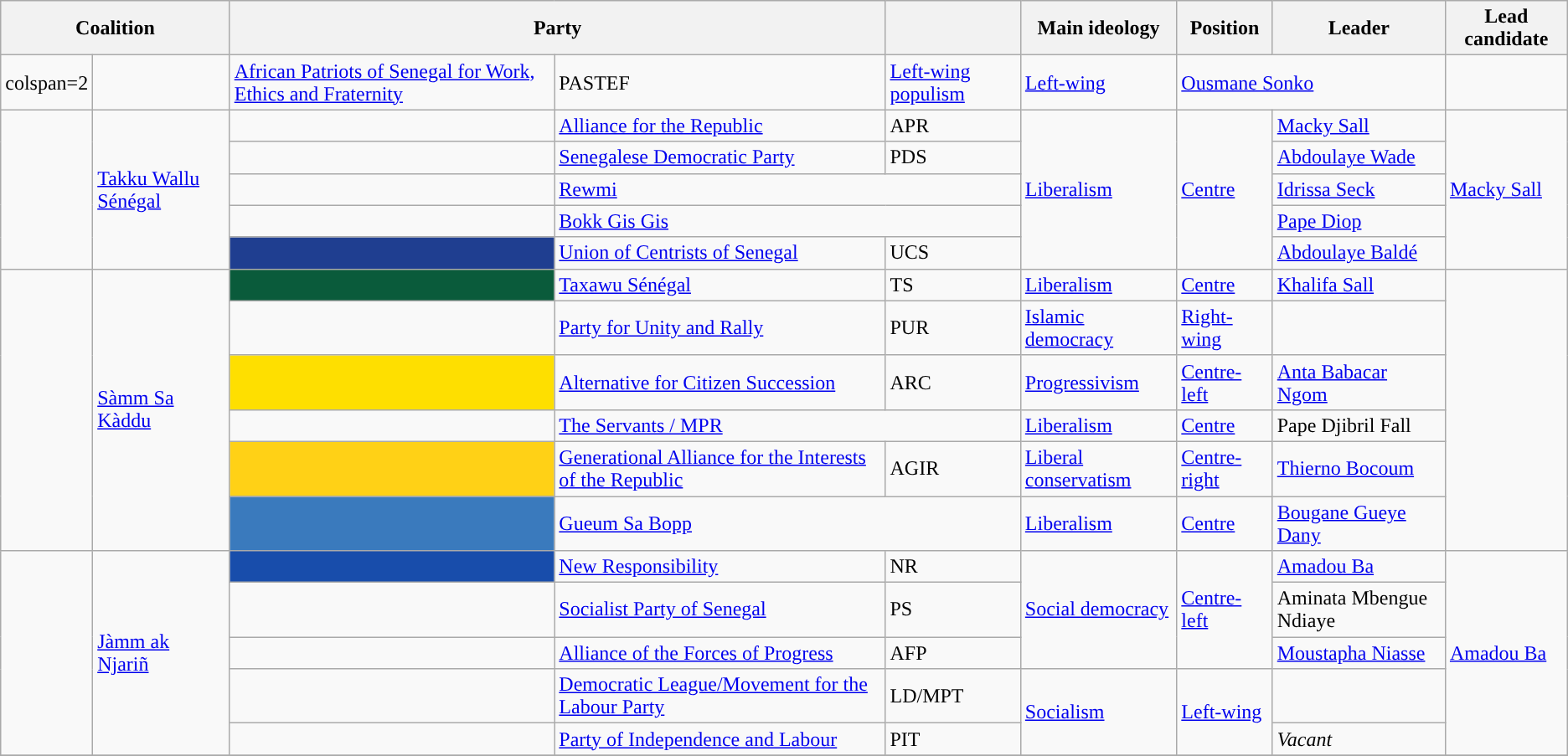<table class="wikitable">
<tr>
<th colspan=2>Coalition</th>
<th colspan=2>Party</th>
<th></th>
<th>Main ideology</th>
<th>Position</th>
<th>Leader</th>
<th>Lead candidate</th>
</tr>
<tr>
<td>colspan=2 </td>
<td style="background:"></td>
<td><a href='#'>African Patriots of Senegal for Work, Ethics and Fraternity</a></td>
<td>PASTEF</td>
<td><a href='#'>Left-wing populism</a></td>
<td><a href='#'>Left-wing</a></td>
<td colspan=2><a href='#'>Ousmane Sonko</a></td>
</tr>
<tr>
<td rowspan=5 style="background:"></td>
<td rowspan=5><a href='#'>Takku Wallu Sénégal</a><br></td>
<td style="background:"></td>
<td><a href='#'>Alliance for the Republic</a></td>
<td>APR</td>
<td rowspan=5><a href='#'>Liberalism</a></td>
<td rowspan=5><a href='#'>Centre</a></td>
<td><a href='#'>Macky Sall</a></td>
<td rowspan=5><a href='#'>Macky Sall</a></td>
</tr>
<tr>
<td style="background:"></td>
<td><a href='#'>Senegalese Democratic Party</a></td>
<td>PDS</td>
<td><a href='#'>Abdoulaye Wade</a></td>
</tr>
<tr>
<td style="background:"></td>
<td colspan=2><a href='#'>Rewmi</a></td>
<td><a href='#'>Idrissa Seck</a></td>
</tr>
<tr>
<td style="background:"></td>
<td colspan=2><a href='#'>Bokk Gis Gis</a></td>
<td><a href='#'>Pape Diop</a></td>
</tr>
<tr>
<td style="background:#1F3E90;"></td>
<td><a href='#'>Union of Centrists of Senegal</a></td>
<td>UCS</td>
<td><a href='#'>Abdoulaye Baldé</a></td>
</tr>
<tr>
<td rowspan=6 style="background:"></td>
<td rowspan=6><a href='#'>Sàmm Sa Kàddu</a><br></td>
<td style="background:#0A5B3B;"></td>
<td><a href='#'>Taxawu Sénégal</a></td>
<td>TS</td>
<td><a href='#'>Liberalism</a></td>
<td><a href='#'>Centre</a></td>
<td><a href='#'>Khalifa Sall</a></td>
<td rowspan=6></td>
</tr>
<tr>
<td style="background:"></td>
<td><a href='#'>Party for Unity and Rally</a></td>
<td>PUR</td>
<td><a href='#'>Islamic democracy</a></td>
<td><a href='#'>Right-wing</a></td>
<td></td>
</tr>
<tr>
<td style="background:#FEDF00;"></td>
<td><a href='#'>Alternative for Citizen Succession</a></td>
<td>ARC</td>
<td><a href='#'>Progressivism</a></td>
<td><a href='#'>Centre-left</a></td>
<td><a href='#'>Anta Babacar Ngom</a></td>
</tr>
<tr>
<td style="background:"></td>
<td colspan=2><a href='#'>The Servants / MPR</a></td>
<td><a href='#'>Liberalism</a></td>
<td><a href='#'>Centre</a></td>
<td>Pape Djibril Fall</td>
</tr>
<tr>
<td style="background:#FFD116;"></td>
<td><a href='#'>Generational Alliance for the Interests of the Republic</a></td>
<td>AGIR</td>
<td><a href='#'>Liberal conservatism</a></td>
<td><a href='#'>Centre-right</a></td>
<td><a href='#'>Thierno Bocoum</a></td>
</tr>
<tr>
<td style="background:#3A7ABD;"></td>
<td colspan=2><a href='#'>Gueum Sa Bopp</a></td>
<td><a href='#'>Liberalism</a></td>
<td><a href='#'>Centre</a></td>
<td><a href='#'>Bougane Gueye Dany</a></td>
</tr>
<tr>
<td rowspan=5 style="background:"></td>
<td rowspan=5><a href='#'>Jàmm ak Njariñ</a><br></td>
<td style="background:#184DAB;"></td>
<td><a href='#'>New Responsibility</a></td>
<td>NR</td>
<td rowspan=3><a href='#'>Social democracy</a></td>
<td rowspan=3><a href='#'>Centre-left</a></td>
<td><a href='#'>Amadou Ba</a></td>
<td rowspan=5><a href='#'>Amadou Ba</a></td>
</tr>
<tr>
<td style="background:"></td>
<td><a href='#'>Socialist Party of Senegal</a></td>
<td>PS</td>
<td>Aminata Mbengue Ndiaye</td>
</tr>
<tr>
<td style="background:"></td>
<td><a href='#'>Alliance of the Forces of Progress</a></td>
<td>AFP</td>
<td><a href='#'>Moustapha Niasse</a></td>
</tr>
<tr>
<td style="background:"></td>
<td><a href='#'>Democratic League/Movement for the Labour Party</a></td>
<td>LD/MPT</td>
<td rowspan=2><a href='#'>Socialism</a></td>
<td rowspan=2><a href='#'>Left-wing</a></td>
<td></td>
</tr>
<tr>
<td style="background:"></td>
<td><a href='#'>Party of Independence and Labour</a></td>
<td>PIT</td>
<td><em>Vacant</em></td>
</tr>
<tr>
</tr>
</table>
